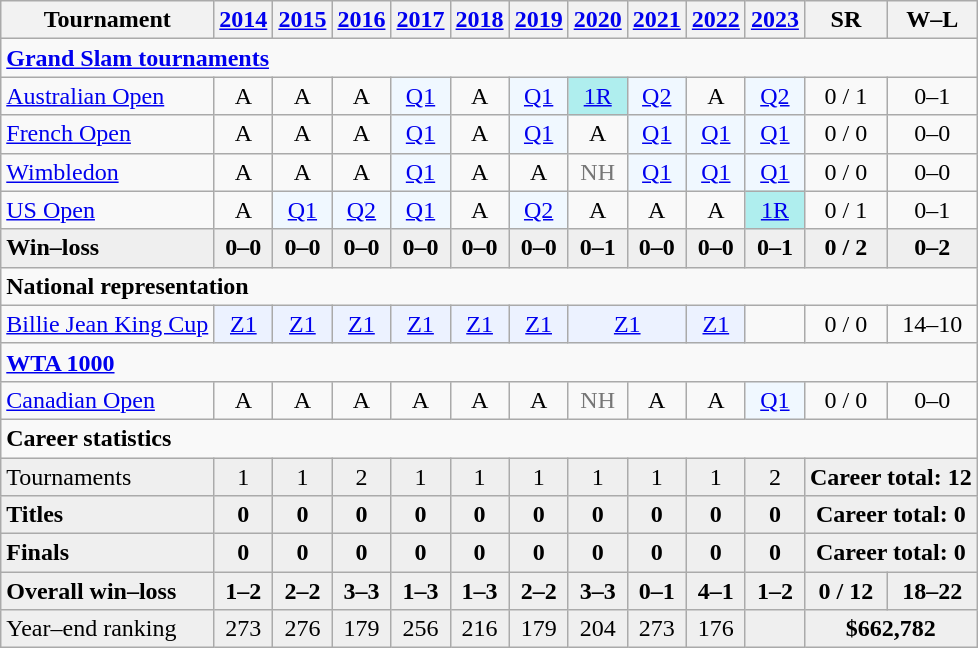<table class="wikitable" style="text-align:center">
<tr>
<th>Tournament</th>
<th><a href='#'>2014</a></th>
<th><a href='#'>2015</a></th>
<th><a href='#'>2016</a></th>
<th><a href='#'>2017</a></th>
<th><a href='#'>2018</a></th>
<th><a href='#'>2019</a></th>
<th><a href='#'>2020</a></th>
<th><a href='#'>2021</a></th>
<th><a href='#'>2022</a></th>
<th><a href='#'>2023</a></th>
<th>SR</th>
<th>W–L</th>
</tr>
<tr>
<td colspan="14" align=left><strong><a href='#'>Grand Slam tournaments</a></strong></td>
</tr>
<tr>
<td align="left"><a href='#'>Australian Open</a></td>
<td>A</td>
<td>A</td>
<td>A</td>
<td bgcolor="f0f8ff"><a href='#'>Q1</a></td>
<td>A</td>
<td bgcolor="f0f8ff"><a href='#'>Q1</a></td>
<td bgcolor="afeeee"><a href='#'>1R</a></td>
<td bgcolor="f0f8ff"><a href='#'>Q2</a></td>
<td>A</td>
<td bgcolor="f0f8ff"><a href='#'>Q2</a></td>
<td>0 / 1</td>
<td>0–1</td>
</tr>
<tr>
<td align="left"><a href='#'>French Open</a></td>
<td>A</td>
<td>A</td>
<td>A</td>
<td bgcolor="f0f8ff"><a href='#'>Q1</a></td>
<td>A</td>
<td bgcolor="f0f8ff"><a href='#'>Q1</a></td>
<td>A</td>
<td bgcolor="f0f8ff"><a href='#'>Q1</a></td>
<td bgcolor="f0f8ff"><a href='#'>Q1</a></td>
<td bgcolor="f0f8ff"><a href='#'>Q1</a></td>
<td>0 / 0</td>
<td>0–0</td>
</tr>
<tr>
<td align="left"><a href='#'>Wimbledon</a></td>
<td>A</td>
<td>A</td>
<td>A</td>
<td bgcolor="f0f8ff"><a href='#'>Q1</a></td>
<td>A</td>
<td>A</td>
<td style="color:#767676">NH</td>
<td bgcolor="f0f8ff"><a href='#'>Q1</a></td>
<td bgcolor="f0f8ff"><a href='#'>Q1</a></td>
<td bgcolor="f0f8ff"><a href='#'>Q1</a></td>
<td>0 / 0</td>
<td>0–0</td>
</tr>
<tr>
<td align="left"><a href='#'>US Open</a></td>
<td>A</td>
<td bgcolor="f0f8ff"><a href='#'>Q1</a></td>
<td bgcolor="f0f8ff"><a href='#'>Q2</a></td>
<td bgcolor="f0f8ff"><a href='#'>Q1</a></td>
<td>A</td>
<td bgcolor="f0f8ff"><a href='#'>Q2</a></td>
<td>A</td>
<td>A</td>
<td>A</td>
<td bgcolor="afeeee"><a href='#'>1R</a></td>
<td>0 / 1</td>
<td>0–1</td>
</tr>
<tr style="background:#efefef;font-weight:bold">
<td align="left">Win–loss</td>
<td>0–0</td>
<td>0–0</td>
<td>0–0</td>
<td>0–0</td>
<td>0–0</td>
<td>0–0</td>
<td>0–1</td>
<td>0–0</td>
<td>0–0</td>
<td>0–1</td>
<td>0 / 2</td>
<td>0–2</td>
</tr>
<tr>
<td colspan="14" align=left><strong>National representation</strong></td>
</tr>
<tr>
<td align=left><a href='#'>Billie Jean King Cup</a></td>
<td bgcolor=ecf2ff><a href='#'>Z1</a></td>
<td bgcolor=ecf2ff><a href='#'>Z1</a></td>
<td bgcolor=ecf2ff><a href='#'>Z1</a></td>
<td bgcolor=ecf2ff><a href='#'>Z1</a></td>
<td bgcolor=ecf2ff><a href='#'>Z1</a></td>
<td bgcolor=ecf2ff><a href='#'>Z1</a></td>
<td colspan="2" bgcolor=ecf2ff><a href='#'>Z1</a></td>
<td bgcolor=ecf2ff><a href='#'>Z1</a></td>
<td></td>
<td>0 / 0</td>
<td>14–10</td>
</tr>
<tr>
<td colspan="14" align=left><strong><a href='#'>WTA 1000</a></strong></td>
</tr>
<tr>
<td align=left><a href='#'>Canadian Open</a></td>
<td>A</td>
<td>A</td>
<td>A</td>
<td>A</td>
<td>A</td>
<td>A</td>
<td style=color:#767676>NH</td>
<td>A</td>
<td>A</td>
<td bgcolor=f0f8ff><a href='#'>Q1</a></td>
<td>0 / 0</td>
<td>0–0</td>
</tr>
<tr>
<td colspan="14" align=left><strong>Career statistics</strong></td>
</tr>
<tr bgcolor=efefef>
<td align=left>Tournaments</td>
<td>1</td>
<td>1</td>
<td>2</td>
<td>1</td>
<td>1</td>
<td>1</td>
<td>1</td>
<td>1</td>
<td>1</td>
<td>2</td>
<td colspan="3"><strong>Career total: 12</strong></td>
</tr>
<tr style=background:#efefef;font-weight:bold>
<td align=left>Titles</td>
<td>0</td>
<td>0</td>
<td>0</td>
<td>0</td>
<td>0</td>
<td>0</td>
<td>0</td>
<td>0</td>
<td>0</td>
<td>0</td>
<td colspan="3">Career total: 0</td>
</tr>
<tr style=background:#efefef;font-weight:bold>
<td align=left>Finals</td>
<td>0</td>
<td>0</td>
<td>0</td>
<td>0</td>
<td>0</td>
<td>0</td>
<td>0</td>
<td>0</td>
<td>0</td>
<td>0</td>
<td colspan="3">Career total: 0</td>
</tr>
<tr style=background:#efefef;font-weight:bold>
<td align=left>Overall win–loss</td>
<td>1–2</td>
<td>2–2</td>
<td>3–3</td>
<td>1–3</td>
<td>1–3</td>
<td>2–2</td>
<td>3–3</td>
<td>0–1</td>
<td>4–1</td>
<td>1–2</td>
<td>0 / 12</td>
<td>18–22</td>
</tr>
<tr bgcolor=efefef>
<td align=left>Year–end ranking</td>
<td>273</td>
<td>276</td>
<td>179</td>
<td>256</td>
<td>216</td>
<td>179</td>
<td>204</td>
<td>273</td>
<td>176</td>
<td></td>
<td colspan="3"><strong>$662,782</strong></td>
</tr>
</table>
